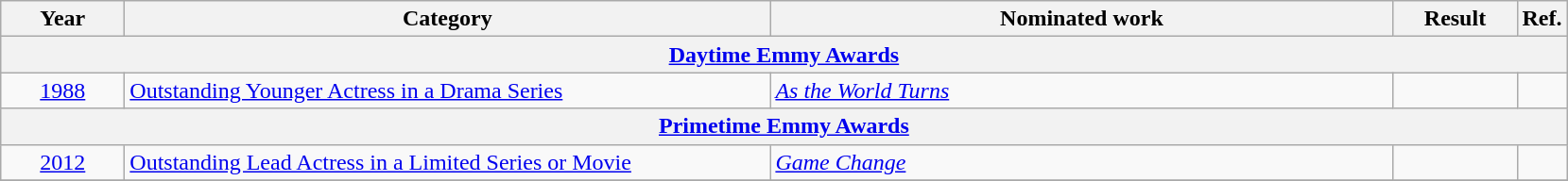<table class=wikitable>
<tr>
<th scope="col" style="width:5em;">Year</th>
<th scope="col" style="width:28em;">Category</th>
<th scope="col" style="width:27em;">Nominated work</th>
<th scope="col" style="width:5em;">Result</th>
<th>Ref.</th>
</tr>
<tr>
<th scope="col" colspan="6"><a href='#'>Daytime Emmy Awards</a></th>
</tr>
<tr>
<td style="text-align:center;"><a href='#'>1988</a></td>
<td><a href='#'>Outstanding Younger Actress in a Drama Series</a></td>
<td><em><a href='#'>As the World Turns</a></em></td>
<td></td>
<td style="text-align:center;"></td>
</tr>
<tr>
<th scope="col" colspan="6"><a href='#'>Primetime Emmy Awards</a></th>
</tr>
<tr>
<td style="text-align:center;"><a href='#'>2012</a></td>
<td><a href='#'>Outstanding Lead Actress in a Limited Series or Movie</a></td>
<td><em><a href='#'>Game Change</a></em></td>
<td></td>
<td style="text-align:center;"></td>
</tr>
<tr>
</tr>
</table>
